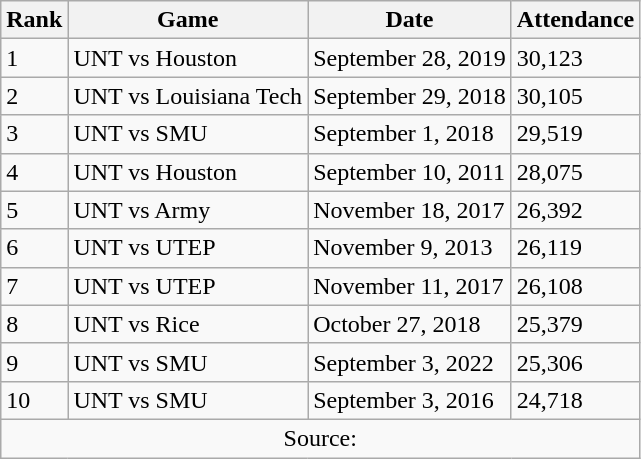<table class="wikitable mw-collapsible">
<tr>
<th>Rank</th>
<th>Game</th>
<th>Date</th>
<th>Attendance</th>
</tr>
<tr>
<td>1</td>
<td>UNT vs Houston</td>
<td>September 28, 2019</td>
<td>30,123</td>
</tr>
<tr>
<td>2</td>
<td>UNT vs Louisiana Tech</td>
<td>September 29, 2018</td>
<td>30,105</td>
</tr>
<tr>
<td>3</td>
<td>UNT vs SMU</td>
<td>September 1, 2018</td>
<td>29,519</td>
</tr>
<tr>
<td>4</td>
<td>UNT vs Houston</td>
<td>September 10, 2011</td>
<td>28,075</td>
</tr>
<tr>
<td>5</td>
<td>UNT vs Army</td>
<td>November 18, 2017</td>
<td>26,392</td>
</tr>
<tr>
<td>6</td>
<td>UNT vs UTEP</td>
<td>November 9, 2013</td>
<td>26,119</td>
</tr>
<tr>
<td>7</td>
<td>UNT vs UTEP</td>
<td>November 11, 2017</td>
<td>26,108</td>
</tr>
<tr>
<td>8</td>
<td>UNT vs Rice</td>
<td>October 27, 2018</td>
<td>25,379</td>
</tr>
<tr>
<td>9</td>
<td>UNT vs SMU</td>
<td>September 3, 2022</td>
<td>25,306</td>
</tr>
<tr>
<td>10</td>
<td>UNT vs SMU</td>
<td>September 3, 2016</td>
<td>24,718</td>
</tr>
<tr>
<td colspan=4 align=center>Source: </td>
</tr>
</table>
